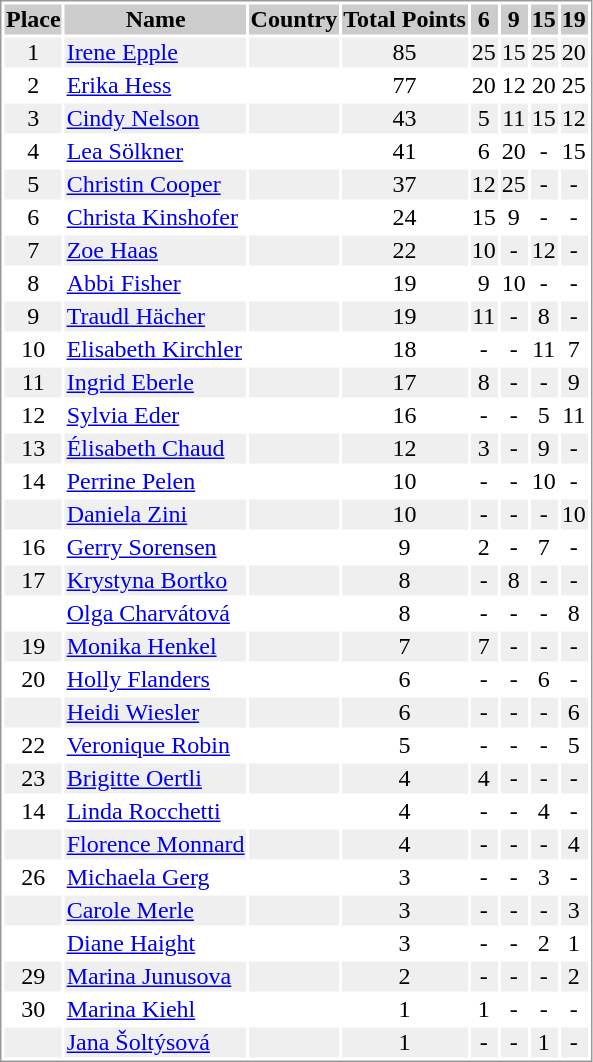<table border="0" style="border: 1px solid #999; background-color:#FFFFFF; text-align:center">
<tr align="center" bgcolor="#CCCCCC">
<th>Place</th>
<th>Name</th>
<th>Country</th>
<th>Total Points</th>
<th>6</th>
<th>9</th>
<th>15</th>
<th>19</th>
</tr>
<tr bgcolor="#EFEFEF">
<td>1</td>
<td align="left"><a href='#'>Irene Epple</a></td>
<td align="left"></td>
<td>85</td>
<td>25</td>
<td>15</td>
<td>25</td>
<td>20</td>
</tr>
<tr>
<td>2</td>
<td align="left"><a href='#'>Erika Hess</a></td>
<td align="left"></td>
<td>77</td>
<td>20</td>
<td>12</td>
<td>20</td>
<td>25</td>
</tr>
<tr bgcolor="#EFEFEF">
<td>3</td>
<td align="left"><a href='#'>Cindy Nelson</a></td>
<td align="left"></td>
<td>43</td>
<td>5</td>
<td>11</td>
<td>15</td>
<td>12</td>
</tr>
<tr>
<td>4</td>
<td align="left"><a href='#'>Lea Sölkner</a></td>
<td align="left"></td>
<td>41</td>
<td>6</td>
<td>20</td>
<td>-</td>
<td>15</td>
</tr>
<tr bgcolor="#EFEFEF">
<td>5</td>
<td align="left"><a href='#'>Christin Cooper</a></td>
<td align="left"></td>
<td>37</td>
<td>12</td>
<td>25</td>
<td>-</td>
<td>-</td>
</tr>
<tr>
<td>6</td>
<td align="left"><a href='#'>Christa Kinshofer</a></td>
<td align="left"></td>
<td>24</td>
<td>15</td>
<td>9</td>
<td>-</td>
<td>-</td>
</tr>
<tr bgcolor="#EFEFEF">
<td>7</td>
<td align="left"><a href='#'>Zoe Haas</a></td>
<td align="left"></td>
<td>22</td>
<td>10</td>
<td>-</td>
<td>12</td>
<td>-</td>
</tr>
<tr>
<td>8</td>
<td align="left"><a href='#'>Abbi Fisher</a></td>
<td align="left"></td>
<td>19</td>
<td>9</td>
<td>10</td>
<td>-</td>
<td>-</td>
</tr>
<tr bgcolor="#EFEFEF">
<td>9</td>
<td align="left"><a href='#'>Traudl Hächer</a></td>
<td align="left"></td>
<td>19</td>
<td>11</td>
<td>-</td>
<td>8</td>
<td>-</td>
</tr>
<tr>
<td>10</td>
<td align="left"><a href='#'>Elisabeth Kirchler</a></td>
<td align="left"></td>
<td>18</td>
<td>-</td>
<td>-</td>
<td>11</td>
<td>7</td>
</tr>
<tr bgcolor="#EFEFEF">
<td>11</td>
<td align="left"><a href='#'>Ingrid Eberle</a></td>
<td align="left"></td>
<td>17</td>
<td>8</td>
<td>-</td>
<td>-</td>
<td>9</td>
</tr>
<tr>
<td>12</td>
<td align="left"><a href='#'>Sylvia Eder</a></td>
<td align="left"></td>
<td>16</td>
<td>-</td>
<td>-</td>
<td>5</td>
<td>11</td>
</tr>
<tr bgcolor="#EFEFEF">
<td>13</td>
<td align="left"><a href='#'>Élisabeth Chaud</a></td>
<td align="left"></td>
<td>12</td>
<td>3</td>
<td>-</td>
<td>9</td>
<td>-</td>
</tr>
<tr>
<td>14</td>
<td align="left"><a href='#'>Perrine Pelen</a></td>
<td align="left"></td>
<td>10</td>
<td>-</td>
<td>-</td>
<td>10</td>
<td>-</td>
</tr>
<tr bgcolor="#EFEFEF">
<td></td>
<td align="left"><a href='#'>Daniela Zini</a></td>
<td align="left"></td>
<td>10</td>
<td>-</td>
<td>-</td>
<td>-</td>
<td>10</td>
</tr>
<tr>
<td>16</td>
<td align="left"><a href='#'>Gerry Sorensen</a></td>
<td align="left"></td>
<td>9</td>
<td>2</td>
<td>-</td>
<td>7</td>
<td>-</td>
</tr>
<tr bgcolor="#EFEFEF">
<td>17</td>
<td align="left"><a href='#'>Krystyna Bortko</a></td>
<td align="left"></td>
<td>8</td>
<td>-</td>
<td>8</td>
<td>-</td>
<td>-</td>
</tr>
<tr>
<td></td>
<td align="left"><a href='#'>Olga Charvátová</a></td>
<td align="left"></td>
<td>8</td>
<td>-</td>
<td>-</td>
<td>-</td>
<td>8</td>
</tr>
<tr bgcolor="#EFEFEF">
<td>19</td>
<td align="left"><a href='#'>Monika Henkel</a></td>
<td align="left"></td>
<td>7</td>
<td>7</td>
<td>-</td>
<td>-</td>
<td>-</td>
</tr>
<tr>
<td>20</td>
<td align="left"><a href='#'>Holly Flanders</a></td>
<td align="left"></td>
<td>6</td>
<td>-</td>
<td>-</td>
<td>6</td>
<td>-</td>
</tr>
<tr bgcolor="#EFEFEF">
<td></td>
<td align="left"><a href='#'>Heidi Wiesler</a></td>
<td align="left"></td>
<td>6</td>
<td>-</td>
<td>-</td>
<td>-</td>
<td>6</td>
</tr>
<tr>
<td>22</td>
<td align="left"><a href='#'>Veronique Robin</a></td>
<td align="left"></td>
<td>5</td>
<td>-</td>
<td>-</td>
<td>-</td>
<td>5</td>
</tr>
<tr bgcolor="#EFEFEF">
<td>23</td>
<td align="left"><a href='#'>Brigitte Oertli</a></td>
<td align="left"></td>
<td>4</td>
<td>4</td>
<td>-</td>
<td>-</td>
<td>-</td>
</tr>
<tr>
<td>14</td>
<td align="left"><a href='#'>Linda Rocchetti</a></td>
<td align="left"></td>
<td>4</td>
<td>-</td>
<td>-</td>
<td>4</td>
<td>-</td>
</tr>
<tr bgcolor="#EFEFEF">
<td></td>
<td align="left"><a href='#'>Florence Monnard</a></td>
<td align="left"></td>
<td>4</td>
<td>-</td>
<td>-</td>
<td>-</td>
<td>4</td>
</tr>
<tr>
<td>26</td>
<td align="left"><a href='#'>Michaela Gerg</a></td>
<td align="left"></td>
<td>3</td>
<td>-</td>
<td>-</td>
<td>3</td>
<td>-</td>
</tr>
<tr bgcolor="#EFEFEF">
<td></td>
<td align="left"><a href='#'>Carole Merle</a></td>
<td align="left"></td>
<td>3</td>
<td>-</td>
<td>-</td>
<td>-</td>
<td>3</td>
</tr>
<tr>
<td></td>
<td align="left"><a href='#'>Diane Haight</a></td>
<td align="left"></td>
<td>3</td>
<td>-</td>
<td>-</td>
<td>2</td>
<td>1</td>
</tr>
<tr bgcolor="#EFEFEF">
<td>29</td>
<td align="left"><a href='#'>Marina Junusova</a></td>
<td align="left"></td>
<td>2</td>
<td>-</td>
<td>-</td>
<td>-</td>
<td>2</td>
</tr>
<tr>
<td>30</td>
<td align="left"><a href='#'>Marina Kiehl</a></td>
<td align="left"></td>
<td>1</td>
<td>1</td>
<td>-</td>
<td>-</td>
<td>-</td>
</tr>
<tr bgcolor="#EFEFEF">
<td></td>
<td align="left"><a href='#'>Jana Šoltýsová</a></td>
<td align="left"></td>
<td>1</td>
<td>-</td>
<td>-</td>
<td>1</td>
<td>-</td>
</tr>
</table>
